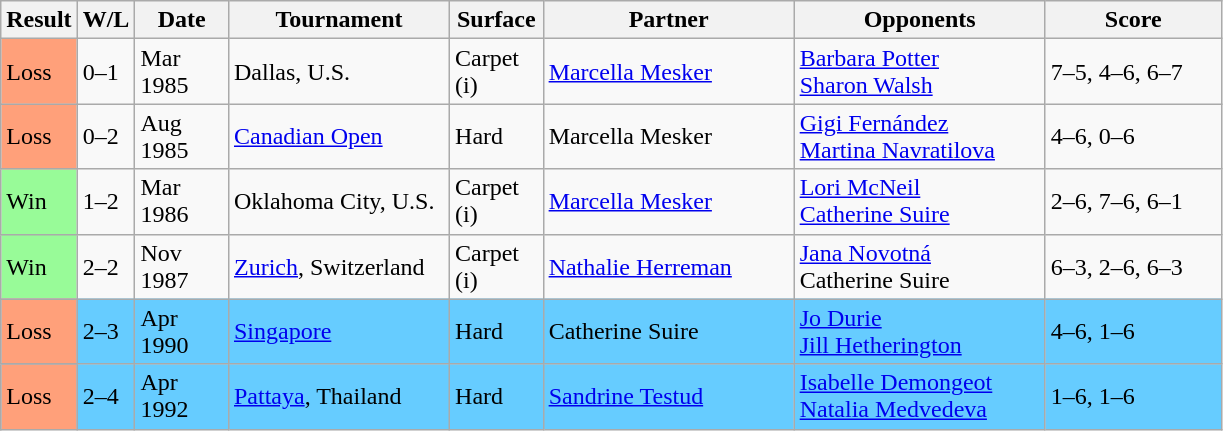<table class="sortable wikitable">
<tr>
<th>Result</th>
<th style="width:30px" class="unsortable">W/L</th>
<th style="width:55px">Date</th>
<th style="width:140px">Tournament</th>
<th style="width:55px">Surface</th>
<th style="width:160px">Partner</th>
<th style="width:160px">Opponents</th>
<th style="width:110px" class="unsortable">Score</th>
</tr>
<tr>
<td style="background:#ffa07a;">Loss</td>
<td>0–1</td>
<td>Mar 1985</td>
<td>Dallas, U.S.</td>
<td>Carpet (i)</td>
<td> <a href='#'>Marcella Mesker</a></td>
<td> <a href='#'>Barbara Potter</a> <br>  <a href='#'>Sharon Walsh</a></td>
<td>7–5, 4–6, 6–7</td>
</tr>
<tr>
<td style="background:#ffa07a;">Loss</td>
<td>0–2</td>
<td>Aug 1985</td>
<td><a href='#'>Canadian Open</a></td>
<td>Hard</td>
<td> Marcella Mesker</td>
<td> <a href='#'>Gigi Fernández</a> <br>  <a href='#'>Martina Navratilova</a></td>
<td>4–6, 0–6</td>
</tr>
<tr>
<td style="background:#98fb98;">Win</td>
<td>1–2</td>
<td>Mar 1986</td>
<td>Oklahoma City, U.S.</td>
<td>Carpet (i)</td>
<td> <a href='#'>Marcella Mesker</a></td>
<td> <a href='#'>Lori McNeil</a> <br>  <a href='#'>Catherine Suire</a></td>
<td>2–6, 7–6, 6–1</td>
</tr>
<tr>
<td style="background:#98fb98;">Win</td>
<td>2–2</td>
<td>Nov 1987</td>
<td><a href='#'>Zurich</a>, Switzerland</td>
<td>Carpet (i)</td>
<td> <a href='#'>Nathalie Herreman</a></td>
<td> <a href='#'>Jana Novotná</a> <br>  Catherine Suire</td>
<td>6–3, 2–6, 6–3</td>
</tr>
<tr bgcolor="66CCFF">
<td style="background:#ffa07a;">Loss</td>
<td>2–3</td>
<td>Apr 1990</td>
<td><a href='#'>Singapore</a></td>
<td>Hard</td>
<td> Catherine Suire</td>
<td> <a href='#'>Jo Durie</a> <br>  <a href='#'>Jill Hetherington</a></td>
<td>4–6, 1–6</td>
</tr>
<tr bgcolor="66CCFF">
<td style="background:#ffa07a;">Loss</td>
<td>2–4</td>
<td>Apr 1992</td>
<td><a href='#'>Pattaya</a>, Thailand</td>
<td>Hard</td>
<td> <a href='#'>Sandrine Testud</a></td>
<td> <a href='#'>Isabelle Demongeot</a> <br>  <a href='#'>Natalia Medvedeva</a></td>
<td>1–6, 1–6</td>
</tr>
</table>
